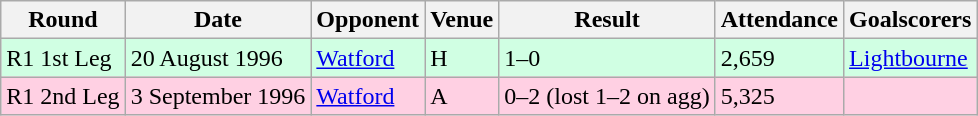<table class="wikitable">
<tr>
<th>Round</th>
<th>Date</th>
<th>Opponent</th>
<th>Venue</th>
<th>Result</th>
<th>Attendance</th>
<th>Goalscorers</th>
</tr>
<tr style="background-color: #d0ffe3;">
<td>R1 1st Leg</td>
<td>20 August 1996</td>
<td><a href='#'>Watford</a></td>
<td>H</td>
<td>1–0</td>
<td>2,659</td>
<td><a href='#'>Lightbourne</a></td>
</tr>
<tr style="background-color: #ffd0e3;">
<td>R1 2nd Leg</td>
<td>3 September 1996</td>
<td><a href='#'>Watford</a></td>
<td>A</td>
<td>0–2 (lost 1–2 on agg)</td>
<td>5,325</td>
<td></td>
</tr>
</table>
